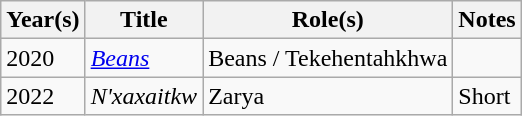<table class="wikitable">
<tr>
<th>Year(s)</th>
<th>Title</th>
<th>Role(s)</th>
<th>Notes</th>
</tr>
<tr>
<td>2020</td>
<td><a href='#'><em>Beans</em></a></td>
<td>Beans / Tekehentahkhwa</td>
<td></td>
</tr>
<tr>
<td>2022</td>
<td><em>N'xaxaitkw</em></td>
<td>Zarya</td>
<td>Short</td>
</tr>
</table>
